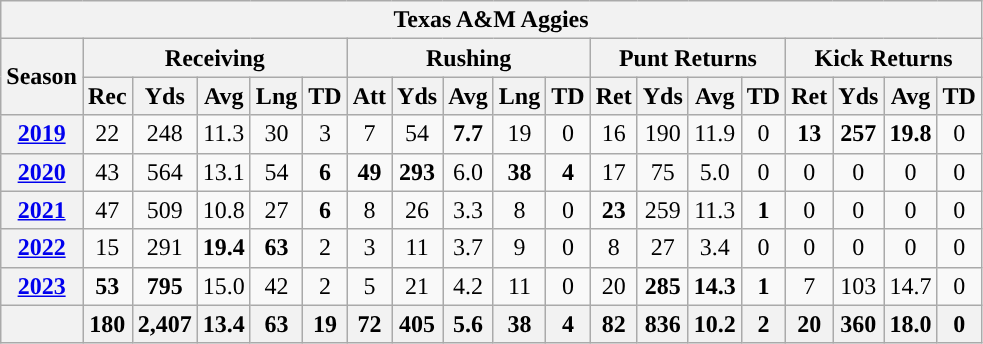<table class="wikitable" style="text-align:center;">
<tr>
<th colspan=19>Texas A&M Aggies</th>
</tr>
<tr>
<th rowspan="2">Season</th>
<th colspan="5">Receiving</th>
<th colspan="5">Rushing</th>
<th colspan="4">Punt Returns</th>
<th colspan="4">Kick Returns</th>
</tr>
<tr>
<th>Rec</th>
<th>Yds</th>
<th>Avg</th>
<th>Lng</th>
<th>TD</th>
<th>Att</th>
<th>Yds</th>
<th>Avg</th>
<th>Lng</th>
<th>TD</th>
<th>Ret</th>
<th>Yds</th>
<th>Avg</th>
<th>TD</th>
<th>Ret</th>
<th>Yds</th>
<th>Avg</th>
<th>TD</th>
</tr>
<tr>
<th><a href='#'>2019</a></th>
<td>22</td>
<td>248</td>
<td>11.3</td>
<td>30</td>
<td>3</td>
<td>7</td>
<td>54</td>
<td><strong>7.7</strong></td>
<td>19</td>
<td>0</td>
<td>16</td>
<td>190</td>
<td>11.9</td>
<td>0</td>
<td><strong>13</strong></td>
<td><strong>257</strong></td>
<td><strong>19.8</strong></td>
<td>0</td>
</tr>
<tr>
<th><a href='#'>2020</a></th>
<td>43</td>
<td>564</td>
<td>13.1</td>
<td>54</td>
<td><strong>6</strong></td>
<td><strong>49</strong></td>
<td><strong>293</strong></td>
<td>6.0</td>
<td><strong>38</strong></td>
<td><strong>4</strong></td>
<td>17</td>
<td>75</td>
<td>5.0</td>
<td>0</td>
<td>0</td>
<td>0</td>
<td>0</td>
<td>0</td>
</tr>
<tr>
<th><a href='#'>2021</a></th>
<td>47</td>
<td>509</td>
<td>10.8</td>
<td>27</td>
<td><strong>6</strong></td>
<td>8</td>
<td>26</td>
<td>3.3</td>
<td>8</td>
<td>0</td>
<td><strong>23</strong></td>
<td>259</td>
<td>11.3</td>
<td><strong>1</strong></td>
<td>0</td>
<td>0</td>
<td>0</td>
<td>0</td>
</tr>
<tr>
<th><a href='#'>2022</a></th>
<td>15</td>
<td>291</td>
<td><strong>19.4</strong></td>
<td><strong>63</strong></td>
<td>2</td>
<td>3</td>
<td>11</td>
<td>3.7</td>
<td>9</td>
<td>0</td>
<td>8</td>
<td>27</td>
<td>3.4</td>
<td>0</td>
<td>0</td>
<td>0</td>
<td>0</td>
<td>0</td>
</tr>
<tr>
<th><a href='#'>2023</a></th>
<td><strong>53</strong></td>
<td><strong>795</strong></td>
<td>15.0</td>
<td>42</td>
<td>2</td>
<td>5</td>
<td>21</td>
<td>4.2</td>
<td>11</td>
<td>0</td>
<td>20</td>
<td><strong>285</strong></td>
<td><strong>14.3</strong></td>
<td><strong>1</strong></td>
<td>7</td>
<td>103</td>
<td>14.7</td>
<td>0</td>
</tr>
<tr>
<th></th>
<th>180</th>
<th>2,407</th>
<th>13.4</th>
<th>63</th>
<th>19</th>
<th>72</th>
<th>405</th>
<th>5.6</th>
<th>38</th>
<th>4</th>
<th>82</th>
<th>836</th>
<th>10.2</th>
<th>2</th>
<th>20</th>
<th>360</th>
<th>18.0</th>
<th>0</th>
</tr>
</table>
